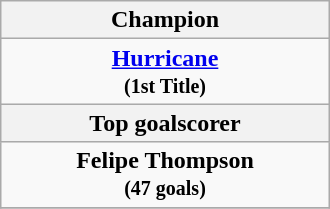<table class="wikitable" style="margin: 0 auto; width: 220px;">
<tr>
<th>Champion</th>
</tr>
<tr>
<td align="center"><strong><a href='#'>Hurricane</a></strong><br><small><strong>(1st Title)</strong></small></td>
</tr>
<tr>
<th>Top goalscorer</th>
</tr>
<tr>
<td align="center"><strong>Felipe Thompson</strong><br><small><strong>(47 goals)</strong></small></td>
</tr>
<tr>
</tr>
</table>
